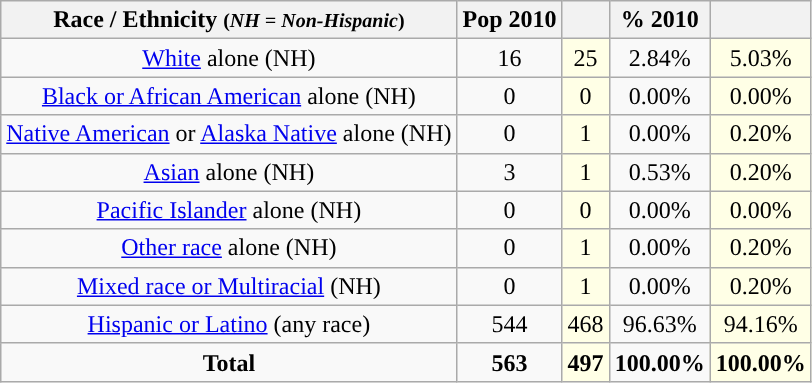<table class="wikitable" style="text-align:center;">
<tr>
<th>Race / Ethnicity <small>(<em>NH = Non-Hispanic</em>)</small></th>
<th>Pop 2010</th>
<th></th>
<th>% 2010</th>
<th></th>
</tr>
<tr>
<td><a href='#'>White</a> alone (NH)</td>
<td>16</td>
<td style='background: #ffffe6;'>25</td>
<td>2.84%</td>
<td style='background: #ffffe6;'>5.03%</td>
</tr>
<tr>
<td><a href='#'>Black or African American</a> alone (NH)</td>
<td>0</td>
<td style='background: #ffffe6;'>0</td>
<td>0.00%</td>
<td style='background: #ffffe6;'>0.00%</td>
</tr>
<tr>
<td><a href='#'>Native American</a> or <a href='#'>Alaska Native</a> alone (NH)</td>
<td>0</td>
<td style='background: #ffffe6;'>1</td>
<td>0.00%</td>
<td style='background: #ffffe6;'>0.20%</td>
</tr>
<tr>
<td><a href='#'>Asian</a> alone (NH)</td>
<td>3</td>
<td style='background: #ffffe6;'>1</td>
<td>0.53%</td>
<td style='background: #ffffe6;'>0.20%</td>
</tr>
<tr>
<td><a href='#'>Pacific Islander</a> alone (NH)</td>
<td>0</td>
<td style='background: #ffffe6;'>0</td>
<td>0.00%</td>
<td style='background: #ffffe6;'>0.00%</td>
</tr>
<tr>
<td><a href='#'>Other race</a> alone (NH)</td>
<td>0</td>
<td style='background: #ffffe6;'>1</td>
<td>0.00%</td>
<td style='background: #ffffe6;'>0.20%</td>
</tr>
<tr>
<td><a href='#'>Mixed race or Multiracial</a> (NH)</td>
<td>0</td>
<td style='background: #ffffe6;'>1</td>
<td>0.00%</td>
<td style='background: #ffffe6;'>0.20%</td>
</tr>
<tr>
<td><a href='#'>Hispanic or Latino</a> (any race)</td>
<td>544</td>
<td style='background: #ffffe6;'>468</td>
<td>96.63%</td>
<td style='background: #ffffe6;'>94.16%</td>
</tr>
<tr>
<td><strong>Total</strong></td>
<td><strong>563</strong></td>
<td style='background: #ffffe6;'><strong>497</strong></td>
<td><strong>100.00%</strong></td>
<td style='background: #ffffe6;'><strong>100.00%</strong></td>
</tr>
</table>
